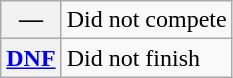<table class="wikitable">
<tr>
<th scope="row">—</th>
<td>Did not compete</td>
</tr>
<tr>
<th scope="row"><a href='#'>DNF</a></th>
<td>Did not finish</td>
</tr>
</table>
